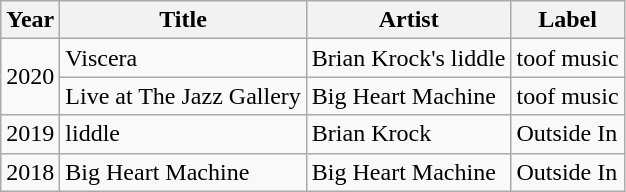<table class="wikitable">
<tr>
<th>Year</th>
<th>Title</th>
<th>Artist</th>
<th>Label</th>
</tr>
<tr>
<td rowspan="2">2020</td>
<td>Viscera</td>
<td>Brian Krock's liddle</td>
<td>toof music</td>
</tr>
<tr>
<td>Live at The Jazz Gallery</td>
<td>Big Heart Machine</td>
<td>toof music</td>
</tr>
<tr>
<td>2019</td>
<td>liddle</td>
<td>Brian Krock</td>
<td>Outside In</td>
</tr>
<tr>
<td>2018</td>
<td>Big Heart Machine</td>
<td>Big Heart Machine</td>
<td>Outside In</td>
</tr>
</table>
